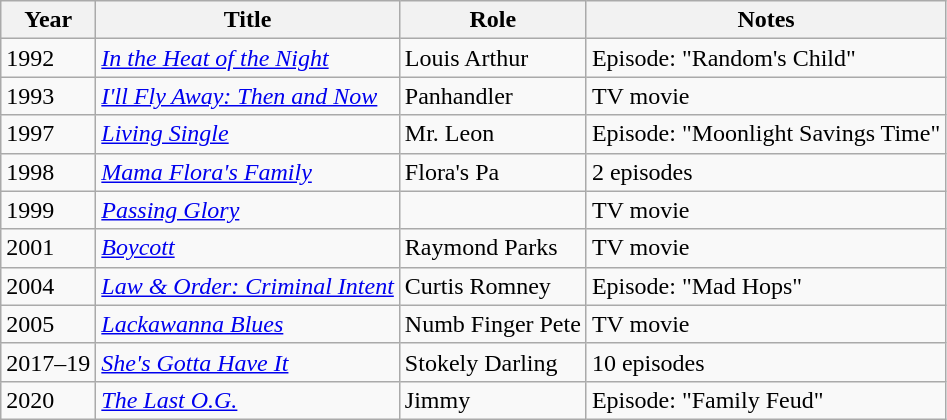<table class="wikitable">
<tr>
<th>Year</th>
<th>Title</th>
<th>Role</th>
<th>Notes</th>
</tr>
<tr>
<td>1992</td>
<td><em><a href='#'>In the Heat of the Night</a></em></td>
<td>Louis Arthur</td>
<td>Episode: "Random's Child"</td>
</tr>
<tr>
<td>1993</td>
<td><em><a href='#'>I'll Fly Away: Then and Now</a></em></td>
<td>Panhandler</td>
<td>TV movie</td>
</tr>
<tr>
<td>1997</td>
<td><em><a href='#'>Living Single</a></em></td>
<td>Mr. Leon</td>
<td>Episode: "Moonlight Savings Time"</td>
</tr>
<tr>
<td>1998</td>
<td><em><a href='#'>Mama Flora's Family</a></em></td>
<td>Flora's Pa</td>
<td>2 episodes</td>
</tr>
<tr>
<td>1999</td>
<td><em><a href='#'>Passing Glory</a></em></td>
<td></td>
<td>TV movie</td>
</tr>
<tr>
<td>2001</td>
<td><em><a href='#'>Boycott</a></em></td>
<td>Raymond Parks</td>
<td>TV movie</td>
</tr>
<tr>
<td>2004</td>
<td><em><a href='#'>Law & Order: Criminal Intent</a></em></td>
<td>Curtis Romney</td>
<td>Episode: "Mad Hops"</td>
</tr>
<tr>
<td>2005</td>
<td><em><a href='#'>Lackawanna Blues</a></em></td>
<td>Numb Finger Pete</td>
<td>TV movie</td>
</tr>
<tr>
<td>2017–19</td>
<td><em><a href='#'>She's Gotta Have It</a></em></td>
<td>Stokely Darling</td>
<td>10 episodes</td>
</tr>
<tr>
<td>2020</td>
<td><em><a href='#'>The Last O.G.</a></em></td>
<td>Jimmy</td>
<td>Episode: "Family Feud"</td>
</tr>
</table>
